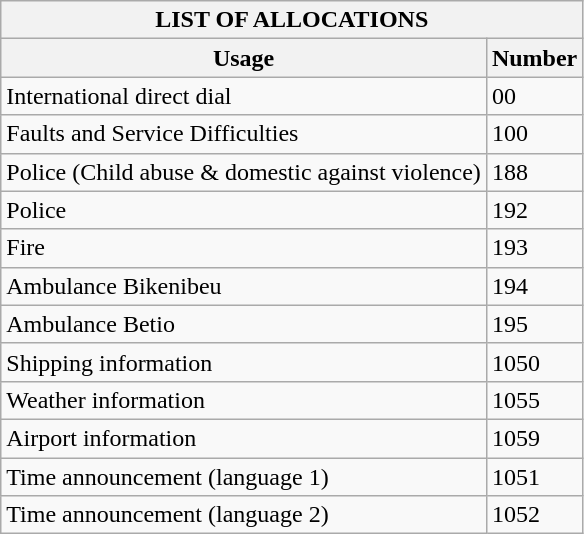<table class="wikitable sortable" border=1>
<tr>
<th colspan="2">LIST OF ALLOCATIONS</th>
</tr>
<tr>
<th>Usage</th>
<th>Number</th>
</tr>
<tr>
<td>International direct dial</td>
<td>00</td>
</tr>
<tr>
<td>Faults and Service Difficulties</td>
<td>100</td>
</tr>
<tr>
<td>Police (Child abuse & domestic against violence)</td>
<td>188</td>
</tr>
<tr>
<td>Police</td>
<td>192</td>
</tr>
<tr>
<td>Fire</td>
<td>193</td>
</tr>
<tr>
<td>Ambulance Bikenibeu</td>
<td>194</td>
</tr>
<tr>
<td>Ambulance Betio</td>
<td>195</td>
</tr>
<tr>
<td>Shipping information</td>
<td>1050</td>
</tr>
<tr>
<td>Weather information</td>
<td>1055</td>
</tr>
<tr>
<td>Airport information</td>
<td>1059</td>
</tr>
<tr>
<td>Time announcement (language  1)</td>
<td>1051</td>
</tr>
<tr>
<td>Time announcement (language  2)</td>
<td>1052</td>
</tr>
</table>
